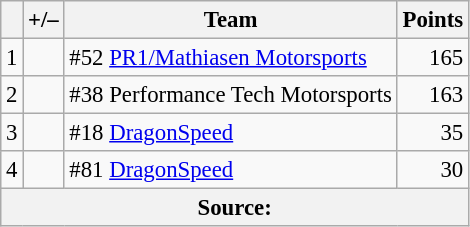<table class="wikitable" style="font-size: 95%;">
<tr>
<th scope="col"></th>
<th scope="col">+/–</th>
<th scope="col">Team</th>
<th scope="col">Points</th>
</tr>
<tr>
<td align=center>1</td>
<td align="left"></td>
<td> #52 <a href='#'>PR1/Mathiasen Motorsports</a></td>
<td align=right>165</td>
</tr>
<tr>
<td align=center>2</td>
<td align="left"></td>
<td> #38 Performance Tech Motorsports</td>
<td align=right>163</td>
</tr>
<tr>
<td align=center>3</td>
<td align="left"></td>
<td> #18 <a href='#'>DragonSpeed</a></td>
<td align=right>35</td>
</tr>
<tr>
<td align=center>4</td>
<td align="left"></td>
<td> #81 <a href='#'>DragonSpeed</a></td>
<td align=right>30</td>
</tr>
<tr>
<th colspan=5>Source:</th>
</tr>
</table>
